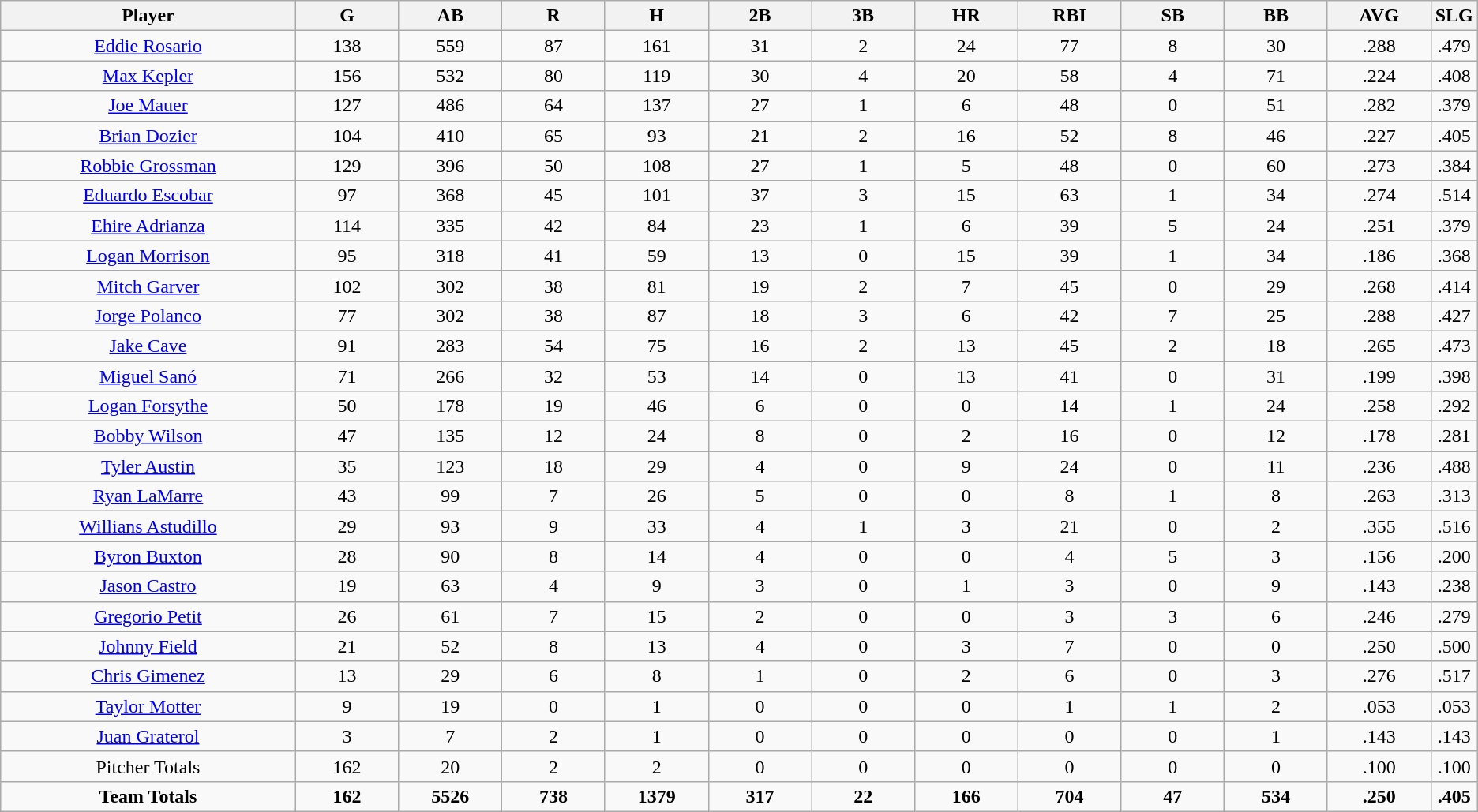<table class=wikitable style="text-align:center">
<tr>
<th bgcolor=#DDDDFF; width="20%">Player</th>
<th bgcolor=#DDDDFF; width="7%">G</th>
<th bgcolor=#DDDDFF; width="7%">AB</th>
<th bgcolor=#DDDDFF; width="7%">R</th>
<th bgcolor=#DDDDFF; width="7%">H</th>
<th bgcolor=#DDDDFF; width="7%">2B</th>
<th bgcolor=#DDDDFF; width="7%">3B</th>
<th bgcolor=#DDDDFF; width="7%">HR</th>
<th bgcolor=#DDDDFF; width="7%">RBI</th>
<th bgcolor=#DDDDFF; width="7%">SB</th>
<th bgcolor=#DDDDFF; width="7%">BB</th>
<th bgcolor=#DDDDFF; width="7%">AVG</th>
<th bgcolor=#DDDDFF; width="7%">SLG</th>
</tr>
<tr>
<td><a href='#'>Eddie Rosario</a></td>
<td>138</td>
<td>559</td>
<td>87</td>
<td>161</td>
<td>31</td>
<td>2</td>
<td>24</td>
<td>77</td>
<td>8</td>
<td>30</td>
<td>.288</td>
<td>.479</td>
</tr>
<tr>
<td><a href='#'>Max Kepler</a></td>
<td>156</td>
<td>532</td>
<td>80</td>
<td>119</td>
<td>30</td>
<td>4</td>
<td>20</td>
<td>58</td>
<td>4</td>
<td>71</td>
<td>.224</td>
<td>.408</td>
</tr>
<tr>
<td><a href='#'>Joe Mauer</a></td>
<td>127</td>
<td>486</td>
<td>64</td>
<td>137</td>
<td>27</td>
<td>1</td>
<td>6</td>
<td>48</td>
<td>0</td>
<td>51</td>
<td>.282</td>
<td>.379</td>
</tr>
<tr>
<td><a href='#'>Brian Dozier</a></td>
<td>104</td>
<td>410</td>
<td>65</td>
<td>93</td>
<td>21</td>
<td>2</td>
<td>16</td>
<td>52</td>
<td>8</td>
<td>46</td>
<td>.227</td>
<td>.405</td>
</tr>
<tr>
<td><a href='#'>Robbie Grossman</a></td>
<td>129</td>
<td>396</td>
<td>50</td>
<td>108</td>
<td>27</td>
<td>1</td>
<td>5</td>
<td>48</td>
<td>0</td>
<td>60</td>
<td>.273</td>
<td>.384</td>
</tr>
<tr>
<td><a href='#'>Eduardo Escobar</a></td>
<td>97</td>
<td>368</td>
<td>45</td>
<td>101</td>
<td>37</td>
<td>3</td>
<td>15</td>
<td>63</td>
<td>1</td>
<td>34</td>
<td>.274</td>
<td>.514</td>
</tr>
<tr>
<td><a href='#'>Ehire Adrianza</a></td>
<td>114</td>
<td>335</td>
<td>42</td>
<td>84</td>
<td>23</td>
<td>1</td>
<td>6</td>
<td>39</td>
<td>5</td>
<td>24</td>
<td>.251</td>
<td>.379</td>
</tr>
<tr>
<td><a href='#'>Logan Morrison</a></td>
<td>95</td>
<td>318</td>
<td>41</td>
<td>59</td>
<td>13</td>
<td>0</td>
<td>15</td>
<td>39</td>
<td>1</td>
<td>34</td>
<td>.186</td>
<td>.368</td>
</tr>
<tr>
<td><a href='#'>Mitch Garver</a></td>
<td>102</td>
<td>302</td>
<td>38</td>
<td>81</td>
<td>19</td>
<td>2</td>
<td>7</td>
<td>45</td>
<td>0</td>
<td>29</td>
<td>.268</td>
<td>.414</td>
</tr>
<tr>
<td><a href='#'>Jorge Polanco</a></td>
<td>77</td>
<td>302</td>
<td>38</td>
<td>87</td>
<td>18</td>
<td>3</td>
<td>6</td>
<td>42</td>
<td>7</td>
<td>25</td>
<td>.288</td>
<td>.427</td>
</tr>
<tr>
<td><a href='#'>Jake Cave</a></td>
<td>91</td>
<td>283</td>
<td>54</td>
<td>75</td>
<td>16</td>
<td>2</td>
<td>13</td>
<td>45</td>
<td>2</td>
<td>18</td>
<td>.265</td>
<td>.473</td>
</tr>
<tr>
<td><a href='#'>Miguel Sanó</a></td>
<td>71</td>
<td>266</td>
<td>32</td>
<td>53</td>
<td>14</td>
<td>0</td>
<td>13</td>
<td>41</td>
<td>0</td>
<td>31</td>
<td>.199</td>
<td>.398</td>
</tr>
<tr>
<td><a href='#'>Logan Forsythe</a></td>
<td>50</td>
<td>178</td>
<td>19</td>
<td>46</td>
<td>6</td>
<td>0</td>
<td>0</td>
<td>14</td>
<td>1</td>
<td>24</td>
<td>.258</td>
<td>.292</td>
</tr>
<tr>
<td><a href='#'>Bobby Wilson</a></td>
<td>47</td>
<td>135</td>
<td>12</td>
<td>24</td>
<td>8</td>
<td>0</td>
<td>2</td>
<td>16</td>
<td>0</td>
<td>12</td>
<td>.178</td>
<td>.281</td>
</tr>
<tr>
<td><a href='#'>Tyler Austin</a></td>
<td>35</td>
<td>123</td>
<td>18</td>
<td>29</td>
<td>4</td>
<td>0</td>
<td>9</td>
<td>24</td>
<td>0</td>
<td>11</td>
<td>.236</td>
<td>.488</td>
</tr>
<tr>
<td><a href='#'>Ryan LaMarre</a></td>
<td>43</td>
<td>99</td>
<td>7</td>
<td>26</td>
<td>5</td>
<td>0</td>
<td>0</td>
<td>8</td>
<td>1</td>
<td>8</td>
<td>.263</td>
<td>.313</td>
</tr>
<tr>
<td><a href='#'>Willians Astudillo</a></td>
<td>29</td>
<td>93</td>
<td>9</td>
<td>33</td>
<td>4</td>
<td>1</td>
<td>3</td>
<td>21</td>
<td>0</td>
<td>2</td>
<td>.355</td>
<td>.516</td>
</tr>
<tr>
<td><a href='#'>Byron Buxton</a></td>
<td>28</td>
<td>90</td>
<td>8</td>
<td>14</td>
<td>4</td>
<td>0</td>
<td>0</td>
<td>4</td>
<td>5</td>
<td>3</td>
<td>.156</td>
<td>.200</td>
</tr>
<tr>
<td><a href='#'>Jason Castro</a></td>
<td>19</td>
<td>63</td>
<td>4</td>
<td>9</td>
<td>3</td>
<td>0</td>
<td>1</td>
<td>3</td>
<td>0</td>
<td>9</td>
<td>.143</td>
<td>.238</td>
</tr>
<tr>
<td><a href='#'>Gregorio Petit</a></td>
<td>26</td>
<td>61</td>
<td>7</td>
<td>15</td>
<td>2</td>
<td>0</td>
<td>0</td>
<td>3</td>
<td>3</td>
<td>6</td>
<td>.246</td>
<td>.279</td>
</tr>
<tr>
<td><a href='#'>Johnny Field</a></td>
<td>21</td>
<td>52</td>
<td>8</td>
<td>13</td>
<td>4</td>
<td>0</td>
<td>3</td>
<td>7</td>
<td>0</td>
<td>0</td>
<td>.250</td>
<td>.500</td>
</tr>
<tr>
<td><a href='#'>Chris Gimenez</a></td>
<td>13</td>
<td>29</td>
<td>6</td>
<td>8</td>
<td>1</td>
<td>0</td>
<td>2</td>
<td>6</td>
<td>0</td>
<td>3</td>
<td>.276</td>
<td>.517</td>
</tr>
<tr>
<td><a href='#'>Taylor Motter</a></td>
<td>9</td>
<td>19</td>
<td>0</td>
<td>1</td>
<td>0</td>
<td>0</td>
<td>0</td>
<td>1</td>
<td>1</td>
<td>2</td>
<td>.053</td>
<td>.053</td>
</tr>
<tr>
<td><a href='#'>Juan Graterol</a></td>
<td>3</td>
<td>7</td>
<td>2</td>
<td>1</td>
<td>0</td>
<td>0</td>
<td>0</td>
<td>0</td>
<td>0</td>
<td>1</td>
<td>.143</td>
<td>.143</td>
</tr>
<tr>
<td>Pitcher Totals</td>
<td>162</td>
<td>20</td>
<td>2</td>
<td>2</td>
<td>0</td>
<td>0</td>
<td>0</td>
<td>0</td>
<td>0</td>
<td>0</td>
<td>.100</td>
<td>.100</td>
</tr>
<tr>
<td><strong>Team Totals</strong></td>
<td><strong>162</strong></td>
<td><strong>5526</strong></td>
<td><strong>738</strong></td>
<td><strong>1379</strong></td>
<td><strong>317</strong></td>
<td><strong>22</strong></td>
<td><strong>166</strong></td>
<td><strong>704</strong></td>
<td><strong>47</strong></td>
<td><strong>534</strong></td>
<td><strong>.250</strong></td>
<td><strong>.405</strong></td>
</tr>
</table>
